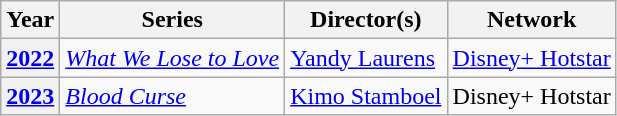<table class="plainrowheaders wikitable">
<tr>
<th>Year</th>
<th>Series</th>
<th>Director(s)</th>
<th>Network</th>
</tr>
<tr>
<th scope="row"><a href='#'>2022</a></th>
<td><em><a href='#'>What We Lose to Love</a></em></td>
<td><a href='#'>Yandy Laurens</a></td>
<td><a href='#'>Disney+ Hotstar</a></td>
</tr>
<tr>
<th scope="row"><a href='#'>2023</a></th>
<td><em><a href='#'>Blood Curse</a></em></td>
<td><a href='#'>Kimo Stamboel</a></td>
<td>Disney+ Hotstar</td>
</tr>
</table>
